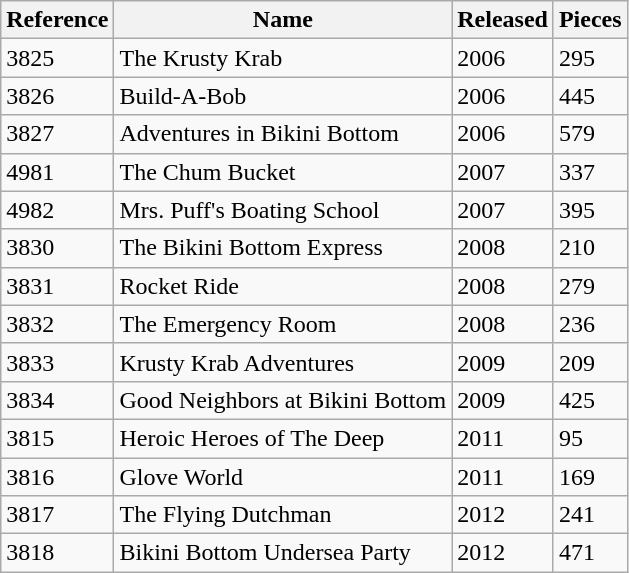<table class="wikitable" align="center">
<tr>
<th>Reference</th>
<th>Name</th>
<th>Released</th>
<th>Pieces</th>
</tr>
<tr>
<td>3825</td>
<td>The Krusty Krab</td>
<td>2006</td>
<td>295</td>
</tr>
<tr>
<td>3826</td>
<td>Build-A-Bob</td>
<td>2006</td>
<td>445</td>
</tr>
<tr>
<td>3827</td>
<td>Adventures in Bikini Bottom</td>
<td>2006</td>
<td>579</td>
</tr>
<tr>
<td>4981</td>
<td>The Chum Bucket</td>
<td>2007</td>
<td>337</td>
</tr>
<tr>
<td>4982</td>
<td>Mrs. Puff's Boating School</td>
<td>2007</td>
<td>395</td>
</tr>
<tr>
<td>3830</td>
<td>The Bikini Bottom Express</td>
<td>2008</td>
<td>210</td>
</tr>
<tr>
<td>3831</td>
<td>Rocket Ride</td>
<td>2008</td>
<td>279</td>
</tr>
<tr>
<td>3832</td>
<td>The Emergency Room</td>
<td>2008</td>
<td>236</td>
</tr>
<tr>
<td>3833</td>
<td>Krusty Krab Adventures</td>
<td>2009</td>
<td>209</td>
</tr>
<tr>
<td>3834</td>
<td>Good Neighbors at Bikini Bottom</td>
<td>2009</td>
<td>425</td>
</tr>
<tr>
<td>3815</td>
<td>Heroic Heroes of The Deep</td>
<td>2011</td>
<td>95</td>
</tr>
<tr>
<td>3816</td>
<td>Glove World</td>
<td>2011</td>
<td>169</td>
</tr>
<tr>
<td>3817</td>
<td>The Flying Dutchman</td>
<td>2012</td>
<td>241</td>
</tr>
<tr>
<td>3818</td>
<td>Bikini Bottom Undersea Party</td>
<td>2012</td>
<td>471</td>
</tr>
</table>
